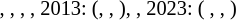<table class="mw-collapsible mw-collapsed" style="text-align: left;font-size:85%; ">
<tr>
<td>, , , , 2013: (, , ), , 2023: ( , , )</td>
</tr>
</table>
